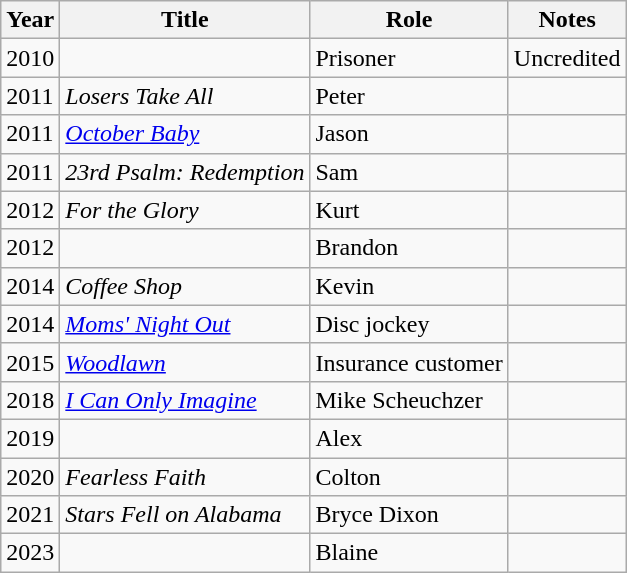<table class="wikitable sortable">
<tr>
<th>Year</th>
<th>Title</th>
<th>Role</th>
<th class="unsortable">Notes</th>
</tr>
<tr>
<td>2010</td>
<td><em></em></td>
<td>Prisoner</td>
<td>Uncredited</td>
</tr>
<tr>
<td>2011</td>
<td><em>Losers Take All</em></td>
<td>Peter</td>
<td></td>
</tr>
<tr>
<td>2011</td>
<td><em><a href='#'>October Baby</a></em></td>
<td>Jason</td>
<td></td>
</tr>
<tr>
<td>2011</td>
<td><em>23rd Psalm: Redemption</em></td>
<td>Sam</td>
<td></td>
</tr>
<tr>
<td>2012</td>
<td><em>For the Glory</em></td>
<td>Kurt</td>
<td></td>
</tr>
<tr>
<td>2012</td>
<td><em></em></td>
<td>Brandon</td>
<td></td>
</tr>
<tr>
<td>2014</td>
<td><em>Coffee Shop</em></td>
<td>Kevin</td>
<td></td>
</tr>
<tr>
<td>2014</td>
<td><em><a href='#'>Moms' Night Out</a></em></td>
<td>Disc jockey</td>
<td></td>
</tr>
<tr>
<td>2015</td>
<td><em><a href='#'>Woodlawn</a></em></td>
<td>Insurance customer</td>
<td></td>
</tr>
<tr>
<td>2018</td>
<td><em><a href='#'>I Can Only Imagine</a></em></td>
<td>Mike Scheuchzer</td>
<td></td>
</tr>
<tr>
<td>2019</td>
<td><em></em></td>
<td>Alex</td>
<td></td>
</tr>
<tr>
<td>2020</td>
<td><em>Fearless Faith</em></td>
<td>Colton</td>
<td></td>
</tr>
<tr>
<td>2021</td>
<td><em>Stars Fell on Alabama</em></td>
<td>Bryce Dixon</td>
<td></td>
</tr>
<tr>
<td>2023</td>
<td><em></em></td>
<td>Blaine</td>
<td></td>
</tr>
</table>
